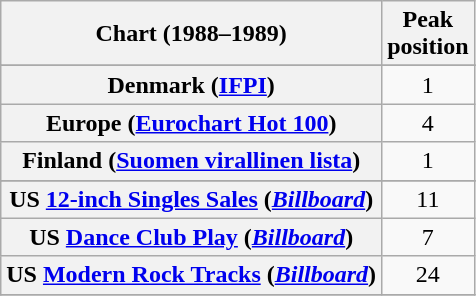<table class="wikitable sortable plainrowheaders" style="text-align:center">
<tr>
<th>Chart (1988–1989)</th>
<th>Peak<br>position</th>
</tr>
<tr>
</tr>
<tr>
</tr>
<tr>
</tr>
<tr>
<th scope="row">Denmark (<a href='#'>IFPI</a>)</th>
<td>1</td>
</tr>
<tr>
<th scope="row">Europe (<a href='#'>Eurochart Hot 100</a>)</th>
<td>4</td>
</tr>
<tr>
<th scope="row">Finland (<a href='#'>Suomen virallinen lista</a>)</th>
<td>1</td>
</tr>
<tr>
</tr>
<tr>
</tr>
<tr>
</tr>
<tr>
</tr>
<tr>
</tr>
<tr>
</tr>
<tr>
</tr>
<tr>
</tr>
<tr>
<th scope="row">US <a href='#'>12-inch Singles Sales</a> (<em><a href='#'>Billboard</a></em>)</th>
<td>11</td>
</tr>
<tr>
<th scope="row">US <a href='#'>Dance Club Play</a> (<em><a href='#'>Billboard</a></em>)</th>
<td>7</td>
</tr>
<tr>
<th scope="row">US <a href='#'>Modern Rock Tracks</a> (<em><a href='#'>Billboard</a></em>)</th>
<td>24</td>
</tr>
<tr>
</tr>
</table>
